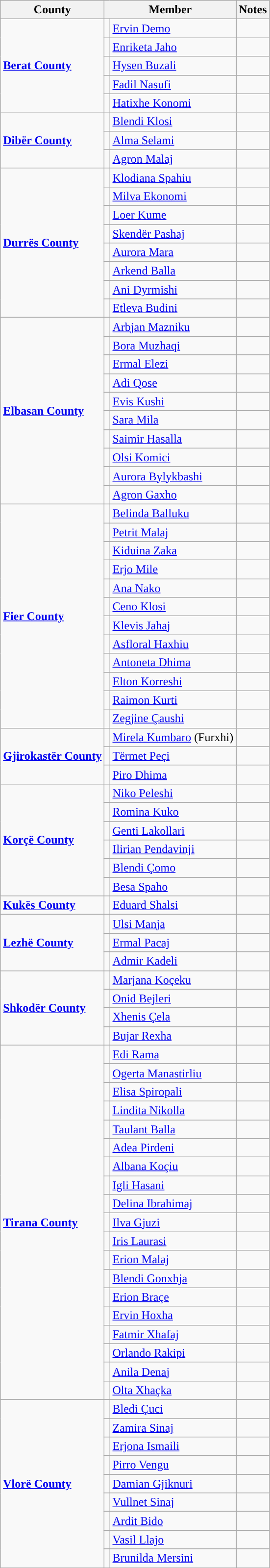<table class="wikitable">
<tr>
<th>County</th>
<th colspan="2">Member</th>
<th>Notes</th>
</tr>
<tr>
<td rowspan="5"><strong><a href='#'>Berat County</a></strong></td>
<td></td>
<td><a href='#'>Ervin Demo</a></td>
<td></td>
</tr>
<tr>
<td></td>
<td><a href='#'>Enriketa Jaho</a></td>
<td></td>
</tr>
<tr>
<td></td>
<td><a href='#'>Hysen Buzali</a></td>
<td></td>
</tr>
<tr>
<td></td>
<td><a href='#'>Fadil Nasufi</a></td>
<td></td>
</tr>
<tr>
<td></td>
<td><a href='#'>Hatixhe Konomi</a></td>
<td></td>
</tr>
<tr>
<td rowspan="3"><strong><a href='#'>Dibër County</a></strong></td>
<td></td>
<td><a href='#'>Blendi Klosi</a></td>
<td></td>
</tr>
<tr>
<td></td>
<td><a href='#'>Alma Selami</a></td>
<td></td>
</tr>
<tr>
<td></td>
<td><a href='#'>Agron Malaj</a></td>
<td></td>
</tr>
<tr>
<td rowspan="8"><strong><a href='#'>Durrës County</a></strong></td>
<td></td>
<td><a href='#'>Klodiana Spahiu</a></td>
<td></td>
</tr>
<tr>
<td></td>
<td><a href='#'>Milva Ekonomi</a></td>
<td></td>
</tr>
<tr>
<td></td>
<td><a href='#'>Loer Kume</a></td>
<td></td>
</tr>
<tr>
<td></td>
<td><a href='#'>Skendër Pashaj</a></td>
<td></td>
</tr>
<tr>
<td></td>
<td><a href='#'>Aurora Mara</a></td>
<td></td>
</tr>
<tr>
<td></td>
<td><a href='#'>Arkend Balla</a></td>
<td></td>
</tr>
<tr>
<td></td>
<td><a href='#'>Ani Dyrmishi</a></td>
<td></td>
</tr>
<tr>
<td></td>
<td><a href='#'>Etleva Budini</a></td>
<td></td>
</tr>
<tr>
<td rowspan="10"><strong><a href='#'>Elbasan County</a></strong></td>
<td></td>
<td><a href='#'>Arbjan Mazniku</a></td>
<td></td>
</tr>
<tr>
<td></td>
<td><a href='#'>Bora Muzhaqi</a></td>
<td></td>
</tr>
<tr>
<td></td>
<td><a href='#'>Ermal Elezi</a></td>
<td></td>
</tr>
<tr>
<td></td>
<td><a href='#'>Adi Qose</a></td>
<td></td>
</tr>
<tr>
<td></td>
<td><a href='#'>Evis Kushi</a></td>
<td></td>
</tr>
<tr>
<td></td>
<td><a href='#'>Sara Mila</a></td>
<td></td>
</tr>
<tr>
<td></td>
<td><a href='#'>Saimir Hasalla</a></td>
<td></td>
</tr>
<tr>
<td></td>
<td><a href='#'>Olsi Komici</a></td>
<td></td>
</tr>
<tr>
<td></td>
<td><a href='#'>Aurora Bylykbashi</a></td>
<td></td>
</tr>
<tr>
<td></td>
<td><a href='#'>Agron Gaxho</a></td>
<td></td>
</tr>
<tr>
<td rowspan="12"><strong><a href='#'>Fier County</a></strong></td>
<td></td>
<td><a href='#'>Belinda Balluku</a></td>
<td></td>
</tr>
<tr>
<td></td>
<td><a href='#'>Petrit Malaj</a></td>
<td></td>
</tr>
<tr>
<td></td>
<td><a href='#'>Kiduina Zaka</a></td>
<td></td>
</tr>
<tr>
<td></td>
<td><a href='#'>Erjo Mile</a></td>
<td></td>
</tr>
<tr>
<td></td>
<td><a href='#'>Ana Nako</a></td>
<td></td>
</tr>
<tr>
<td></td>
<td><a href='#'>Ceno Klosi</a></td>
<td></td>
</tr>
<tr>
<td></td>
<td><a href='#'>Klevis Jahaj</a></td>
<td></td>
</tr>
<tr>
<td></td>
<td><a href='#'>Asfloral Haxhiu</a></td>
<td></td>
</tr>
<tr>
<td></td>
<td><a href='#'>Antoneta Dhima</a></td>
<td></td>
</tr>
<tr>
<td></td>
<td><a href='#'>Elton Korreshi</a></td>
<td></td>
</tr>
<tr>
<td></td>
<td><a href='#'>Raimon Kurti</a></td>
<td></td>
</tr>
<tr>
<td></td>
<td><a href='#'>Zegjine Çaushi</a></td>
<td></td>
</tr>
<tr>
<td rowspan="3"><strong><a href='#'>Gjirokastër County</a></strong></td>
<td></td>
<td><a href='#'>Mirela Kumbaro</a> (Furxhi)</td>
<td></td>
</tr>
<tr>
<td></td>
<td><a href='#'>Tërmet Peçi</a></td>
<td></td>
</tr>
<tr>
<td></td>
<td><a href='#'>Piro Dhima</a></td>
<td></td>
</tr>
<tr>
<td rowspan="6"><strong><a href='#'>Korçë County</a></strong></td>
<td></td>
<td><a href='#'>Niko Peleshi</a></td>
<td></td>
</tr>
<tr>
<td></td>
<td><a href='#'>Romina Kuko</a></td>
<td></td>
</tr>
<tr>
<td></td>
<td><a href='#'>Genti Lakollari</a></td>
<td></td>
</tr>
<tr>
<td></td>
<td><a href='#'>Ilirian Pendavinji</a></td>
<td></td>
</tr>
<tr>
<td></td>
<td><a href='#'>Blendi Çomo</a></td>
<td></td>
</tr>
<tr>
<td></td>
<td><a href='#'>Besa Spaho</a></td>
<td></td>
</tr>
<tr>
<td><strong><a href='#'>Kukës County</a></strong></td>
<td></td>
<td><a href='#'>Eduard Shalsi</a></td>
<td></td>
</tr>
<tr>
<td rowspan="3"><strong><a href='#'>Lezhë County</a></strong></td>
<td></td>
<td><a href='#'>Ulsi Manja</a></td>
<td></td>
</tr>
<tr>
<td></td>
<td><a href='#'>Ermal Pacaj</a></td>
<td></td>
</tr>
<tr>
<td></td>
<td><a href='#'>Admir Kadeli</a></td>
<td></td>
</tr>
<tr>
<td rowspan="4"><strong><a href='#'>Shkodër County</a></strong></td>
<td></td>
<td><a href='#'>Marjana Koçeku</a></td>
<td></td>
</tr>
<tr>
<td></td>
<td><a href='#'>Onid Bejleri</a></td>
<td></td>
</tr>
<tr>
<td></td>
<td><a href='#'>Xhenis Çela</a></td>
<td></td>
</tr>
<tr>
<td></td>
<td><a href='#'>Bujar Rexha</a></td>
<td></td>
</tr>
<tr>
<td rowspan="19"><strong><a href='#'>Tirana County</a></strong></td>
<td></td>
<td><a href='#'>Edi Rama</a></td>
<td></td>
</tr>
<tr>
<td></td>
<td><a href='#'>Ogerta Manastirliu</a></td>
<td></td>
</tr>
<tr>
<td></td>
<td><a href='#'>Elisa Spiropali</a></td>
<td></td>
</tr>
<tr>
<td></td>
<td><a href='#'>Lindita Nikolla</a></td>
<td></td>
</tr>
<tr>
<td></td>
<td><a href='#'>Taulant Balla</a></td>
<td></td>
</tr>
<tr>
<td></td>
<td><a href='#'>Adea Pirdeni</a></td>
<td></td>
</tr>
<tr>
<td></td>
<td><a href='#'>Albana Koçiu</a></td>
<td></td>
</tr>
<tr>
<td></td>
<td><a href='#'>Igli Hasani</a></td>
<td></td>
</tr>
<tr>
<td></td>
<td><a href='#'>Delina Ibrahimaj</a></td>
<td></td>
</tr>
<tr>
<td></td>
<td><a href='#'>Ilva Gjuzi</a></td>
<td></td>
</tr>
<tr>
<td></td>
<td><a href='#'>Iris Laurasi</a></td>
<td></td>
</tr>
<tr>
<td></td>
<td><a href='#'>Erion Malaj</a></td>
<td></td>
</tr>
<tr>
<td></td>
<td><a href='#'>Blendi Gonxhja</a></td>
<td></td>
</tr>
<tr>
<td></td>
<td><a href='#'>Erion Braçe</a></td>
<td></td>
</tr>
<tr>
<td></td>
<td><a href='#'>Ervin Hoxha</a></td>
<td></td>
</tr>
<tr>
<td></td>
<td><a href='#'>Fatmir Xhafaj</a></td>
<td></td>
</tr>
<tr>
<td></td>
<td><a href='#'>Orlando Rakipi</a></td>
<td></td>
</tr>
<tr>
<td></td>
<td><a href='#'>Anila Denaj</a></td>
<td></td>
</tr>
<tr>
<td></td>
<td><a href='#'>Olta Xhaçka</a></td>
<td></td>
</tr>
<tr>
<td rowspan="9"><strong><a href='#'>Vlorë County</a></strong></td>
<td></td>
<td><a href='#'>Bledi Çuci</a></td>
<td></td>
</tr>
<tr>
<td></td>
<td><a href='#'>Zamira Sinaj</a></td>
<td></td>
</tr>
<tr>
<td></td>
<td><a href='#'>Erjona Ismaili</a></td>
<td></td>
</tr>
<tr>
<td></td>
<td><a href='#'>Pirro Vengu</a></td>
<td></td>
</tr>
<tr>
<td></td>
<td><a href='#'>Damian Gjiknuri</a></td>
<td></td>
</tr>
<tr>
<td></td>
<td><a href='#'>Vullnet Sinaj</a></td>
<td></td>
</tr>
<tr>
<td></td>
<td><a href='#'>Ardit Bido</a></td>
<td></td>
</tr>
<tr>
<td></td>
<td><a href='#'>Vasil Llajo</a></td>
<td></td>
</tr>
<tr>
<td></td>
<td><a href='#'>Brunilda Mersini</a></td>
<td></td>
</tr>
</table>
